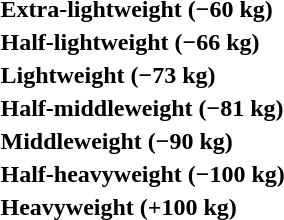<table>
<tr>
<th rowspan=2 style="text-align:left;">Extra-lightweight (−60 kg)</th>
<td rowspan=2></td>
<td rowspan=2></td>
<td></td>
</tr>
<tr>
<td></td>
</tr>
<tr>
<th rowspan=2 style="text-align:left;">Half-lightweight (−66 kg)</th>
<td rowspan=2></td>
<td rowspan=2></td>
<td></td>
</tr>
<tr>
<td></td>
</tr>
<tr>
<th rowspan=2 style="text-align:left;">Lightweight (−73 kg)</th>
<td rowspan=2></td>
<td rowspan=2></td>
<td></td>
</tr>
<tr>
<td></td>
</tr>
<tr>
<th rowspan=2 style="text-align:left;">Half-middleweight (−81 kg)</th>
<td rowspan=2></td>
<td rowspan=2></td>
<td></td>
</tr>
<tr>
<td></td>
</tr>
<tr>
<th rowspan=2 style="text-align:left;">Middleweight (−90 kg)</th>
<td rowspan=2></td>
<td rowspan=2></td>
<td></td>
</tr>
<tr>
<td></td>
</tr>
<tr>
<th rowspan=2 style="text-align:left;">Half-heavyweight (−100 kg)</th>
<td rowspan=2></td>
<td rowspan=2></td>
<td></td>
</tr>
<tr>
<td></td>
</tr>
<tr>
<th rowspan=2 style="text-align:left;">Heavyweight (+100 kg)</th>
<td rowspan=2></td>
<td rowspan=2></td>
<td></td>
</tr>
<tr>
<td></td>
</tr>
</table>
